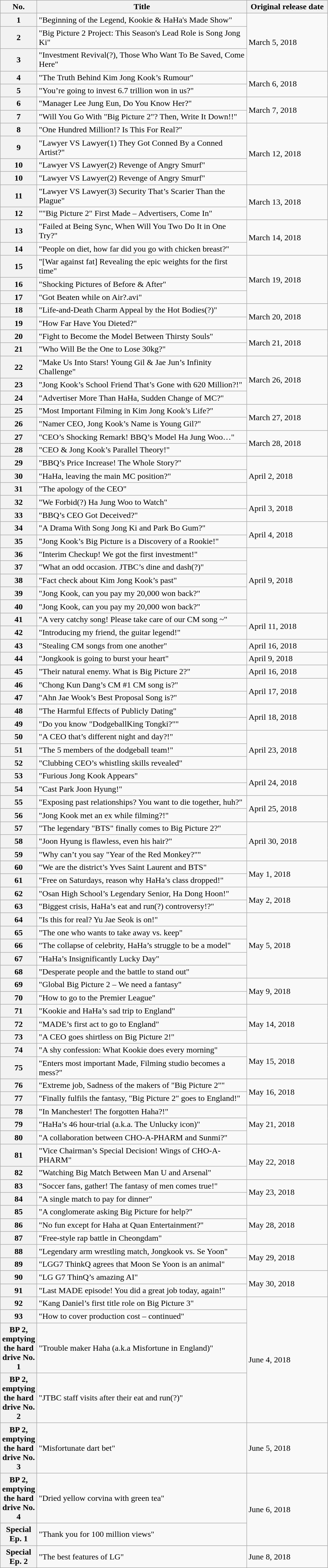<table class="wikitable sortable mw-collapsible">
<tr>
<th width=50>No.</th>
<th width=400>Title</th>
<th width=150>Original release date</th>
</tr>
<tr>
<th>1</th>
<td>"Beginning of the Legend, Kookie & HaHa's Made Show"</td>
<td rowspan="3">March 5, 2018</td>
</tr>
<tr>
<th>2</th>
<td>"Big Picture 2 Project: This Season's Lead Role is Song Jong Ki"</td>
</tr>
<tr>
<th>3</th>
<td>"Investment Revival(?), Those Who Want To Be Saved, Come Here"</td>
</tr>
<tr>
<th>4</th>
<td>"The Truth Behind Kim Jong Kook’s Rumour"</td>
<td rowspan="2">March 6, 2018</td>
</tr>
<tr>
<th>5</th>
<td>"You’re going to invest 6.7 trillion won in us?"</td>
</tr>
<tr>
<th>6</th>
<td>"Manager Lee Jung Eun, Do You Know Her?"</td>
<td rowspan="2">March 7, 2018</td>
</tr>
<tr>
<th>7</th>
<td>"Will You Go With "Big Picture 2"? Then, Write It Down!!"</td>
</tr>
<tr>
<th>8</th>
<td>"One Hundred Million!? Is This For Real?"</td>
<td rowspan="4">March 12, 2018</td>
</tr>
<tr>
<th>9</th>
<td>"Lawyer VS Lawyer(1) They Got Conned By a Conned Artist?"</td>
</tr>
<tr>
<th>10</th>
<td>"Lawyer VS Lawyer(2) Revenge of Angry Smurf"</td>
</tr>
<tr>
<th>10</th>
<td>"Lawyer VS Lawyer(2) Revenge of Angry Smurf"</td>
</tr>
<tr>
<th>11</th>
<td>"Lawyer VS Lawyer(3) Security That’s Scarier Than the Plague"</td>
<td rowspan="2">March 13, 2018</td>
</tr>
<tr>
<th>12</th>
<td>""Big Picture 2" First Made – Advertisers, Come In"</td>
</tr>
<tr>
<th>13</th>
<td>"Failed at Being Sync, When Will You Two Do It in One Try?"</td>
<td rowspan="2">March 14, 2018</td>
</tr>
<tr>
<th>14</th>
<td>"People on diet, how far did you go with chicken breast?"</td>
</tr>
<tr>
<th>15</th>
<td>"[War against fat] Revealing the epic weights for the first time"</td>
<td rowspan="3">March 19, 2018</td>
</tr>
<tr>
<th>16</th>
<td>"Shocking Pictures of Before & After"</td>
</tr>
<tr>
<th>17</th>
<td>"Got Beaten while on Air?.avi"</td>
</tr>
<tr>
<th>18</th>
<td>"Life-and-Death Charm Appeal by the Hot Bodies(?)"</td>
<td rowspan="2">March 20, 2018</td>
</tr>
<tr>
<th>19</th>
<td>"How Far Have You Dieted?"</td>
</tr>
<tr>
<th>20</th>
<td>"Fight to Become the Model Between Thirsty Souls"</td>
<td rowspan="2">March 21, 2018</td>
</tr>
<tr>
<th>21</th>
<td>"Who Will Be the One to Lose 30kg?"</td>
</tr>
<tr>
<th>22</th>
<td>"Make Us Into Stars! Young Gil & Jae Jun’s Infinity Challenge"</td>
<td rowspan="3">March 26, 2018</td>
</tr>
<tr>
<th>23</th>
<td>"Jong Kook’s School Friend That’s Gone with 620 Million?!"</td>
</tr>
<tr>
<th>24</th>
<td>"Advertiser More Than HaHa, Sudden Change of MC?"</td>
</tr>
<tr>
<th>25</th>
<td>"Most Important Filming in Kim Jong Kook’s Life?"</td>
<td rowspan="2">March 27, 2018</td>
</tr>
<tr>
<th>26</th>
<td>"Namer CEO, Jong Kook’s Name is Young Gil?"</td>
</tr>
<tr>
<th>27</th>
<td>"CEO’s Shocking Remark! BBQ’s Model Ha Jung Woo…"</td>
<td rowspan="2">March 28, 2018</td>
</tr>
<tr>
<th>28</th>
<td>"CEO & Jong Kook’s Parallel Theory!"</td>
</tr>
<tr>
<th>29</th>
<td>"BBQ’s Price Increase! The Whole Story?"</td>
<td rowspan="3">April 2, 2018</td>
</tr>
<tr>
<th>30</th>
<td>"HaHa, leaving the main MC position?"</td>
</tr>
<tr>
<th>31</th>
<td>"The apology of the CEO"</td>
</tr>
<tr>
<th>32</th>
<td>"We Forbid(?) Ha Jung Woo to Watch"</td>
<td rowspan="2">April 3, 2018</td>
</tr>
<tr>
<th>33</th>
<td>"BBQ’s CEO Got Deceived?"</td>
</tr>
<tr>
<th>34</th>
<td>"A Drama With Song Jong Ki and Park Bo Gum?"</td>
<td rowspan="2">April 4, 2018</td>
</tr>
<tr>
<th>35</th>
<td>"Jong Kook’s Big Picture is a Discovery of a Rookie!"</td>
</tr>
<tr>
<th>36</th>
<td>"Interim Checkup! We got the first investment!"</td>
<td rowspan="5">April 9, 2018</td>
</tr>
<tr>
<th>37</th>
<td>"What an odd occasion. JTBC’s dine and dash(?)"</td>
</tr>
<tr>
<th>38</th>
<td>"Fact check about Kim Jong Kook’s past"</td>
</tr>
<tr>
<th>39</th>
<td>"Jong Kook, can you pay my 20,000 won back?"</td>
</tr>
<tr>
<th>40</th>
<td>"Jong Kook, can you pay my 20,000 won back?"</td>
</tr>
<tr>
<th>41</th>
<td>"A very catchy song! Please take care of our CM song ~"</td>
<td rowspan="2">April 11, 2018</td>
</tr>
<tr>
<th>42</th>
<td>"Introducing my friend, the guitar legend!"</td>
</tr>
<tr>
<th>43</th>
<td>"Stealing CM songs from one another"</td>
<td>April 16, 2018</td>
</tr>
<tr>
<th>44</th>
<td>"Jongkook is going to burst your heart"</td>
<td>April 9, 2018</td>
</tr>
<tr>
<th>45</th>
<td>"Their natural enemy. What is Big Picture 2?"</td>
<td>April 16, 2018</td>
</tr>
<tr>
<th>46</th>
<td>"Chong Kun Dang’s CM #1 CM song is?"</td>
<td rowspan="2">April 17, 2018</td>
</tr>
<tr>
<th>47</th>
<td>"Ahn Jae Wook’s Best Proposal Song is?"</td>
</tr>
<tr>
<th>48</th>
<td>"The Harmful Effects of Publicly Dating"</td>
<td rowspan="2">April 18, 2018</td>
</tr>
<tr>
<th>49</th>
<td>"Do you know "DodgeballKing Tongki?""</td>
</tr>
<tr>
<th>50</th>
<td>"A CEO that’s different night and day?!"</td>
<td rowspan="3">April 23, 2018</td>
</tr>
<tr>
<th>51</th>
<td>"The 5 members of the dodgeball team!"</td>
</tr>
<tr>
<th>52</th>
<td>"Clubbing CEO’s whistling skills revealed"</td>
</tr>
<tr>
<th>53</th>
<td>"Furious Jong Kook Appears"</td>
<td rowspan="2">April 24, 2018</td>
</tr>
<tr>
<th>54</th>
<td>"Cast Park Joon Hyung!"</td>
</tr>
<tr>
<th>55</th>
<td>"Exposing past relationships? You want to die together, huh?"</td>
<td rowspan="2">April 25, 2018</td>
</tr>
<tr>
<th>56</th>
<td>"Jong Kook met an ex while filming?!"</td>
</tr>
<tr>
<th>57</th>
<td>"The legendary "BTS" finally comes to Big Picture 2?"</td>
<td rowspan="3">April 30, 2018</td>
</tr>
<tr>
<th>58</th>
<td>"Joon Hyung is flawless, even his hair?"</td>
</tr>
<tr>
<th>59</th>
<td>"Why can’t you say "Year of the Red Monkey?""</td>
</tr>
<tr>
<th>60</th>
<td>"We are the district’s Yves Saint Laurent and BTS"</td>
<td rowspan="2">May 1, 2018</td>
</tr>
<tr>
<th>61</th>
<td>"Free on Saturdays, reason why HaHa’s class dropped!"</td>
</tr>
<tr>
<th>62</th>
<td>"Osan High School’s Legendary Senior, Ha Dong Hoon!"</td>
<td rowspan="2">May 2, 2018</td>
</tr>
<tr>
<th>63</th>
<td>"Biggest crisis, HaHa’s eat and run(?) controversy!?"</td>
</tr>
<tr>
<th>64</th>
<td>"Is this for real? Yu Jae Seok is on!"</td>
<td rowspan="5">May 5, 2018</td>
</tr>
<tr>
<th>65</th>
<td>"The one who wants to take away vs. keep"</td>
</tr>
<tr>
<th>66</th>
<td>"The collapse of celebrity, HaHa’s struggle to be a model"</td>
</tr>
<tr>
<th>67</th>
<td>"HaHa’s Insignificantly Lucky Day"</td>
</tr>
<tr>
<th>68</th>
<td>"Desperate people and the battle to stand out"</td>
</tr>
<tr>
<th>69</th>
<td>"Global Big Picture 2 – We need a fantasy"</td>
<td rowspan="2">May 9, 2018</td>
</tr>
<tr>
<th>70</th>
<td>"How to go to the Premier League"</td>
</tr>
<tr>
<th>71</th>
<td>"Kookie and HaHa’s sad trip to England"</td>
<td rowspan="3">May 14, 2018</td>
</tr>
<tr>
<th>72</th>
<td>"MADE’s first act to go to England"</td>
</tr>
<tr>
<th>73</th>
<td>"A CEO goes shirtless on Big Picture 2!"</td>
</tr>
<tr>
<th>74</th>
<td>"A shy confession: What Kookie does every morning"</td>
<td rowspan="2">May 15, 2018</td>
</tr>
<tr>
<th>75</th>
<td>"Enters most important Made, Filming studio becomes a mess?"</td>
</tr>
<tr>
<th>76</th>
<td>"Extreme job, Sadness of the makers of "Big Picture 2""</td>
<td rowspan="2">May 16, 2018</td>
</tr>
<tr>
<th>77</th>
<td>"Finally fulfils the fantasy, "Big Picture 2" goes to England!"</td>
</tr>
<tr>
<th>78</th>
<td>"In Manchester! The forgotten Haha?!"</td>
<td rowspan="3">May 21, 2018</td>
</tr>
<tr>
<th>79</th>
<td>"HaHa’s 46 hour-trial (a.k.a. The Unlucky icon)"</td>
</tr>
<tr>
<th>80</th>
<td>"A collaboration between CHO-A-PHARM and Sunmi?"</td>
</tr>
<tr>
<th>81</th>
<td>"Vice Chairman’s Special Decision! Wings of CHO-A-PHARM"</td>
<td rowspan="2">May 22, 2018</td>
</tr>
<tr>
<th>82</th>
<td>"Watching Big Match Between Man U and Arsenal"</td>
</tr>
<tr>
<th>83</th>
<td>"Soccer fans, gather! The fantasy of men comes true!"</td>
<td rowspan="2">May 23, 2018</td>
</tr>
<tr>
<th>84</th>
<td>"A single match to pay for dinner"</td>
</tr>
<tr>
<th>85</th>
<td>"A conglomerate asking Big Picture for help?"</td>
<td rowspan="3">May 28, 2018</td>
</tr>
<tr>
<th>86</th>
<td>"No fun except for Haha at Quan Entertainment?"</td>
</tr>
<tr>
<th>87</th>
<td>"Free-style rap battle in Cheongdam"</td>
</tr>
<tr>
<th>88</th>
<td>"Legendary arm wrestling match, Jongkook vs. Se Yoon"</td>
<td rowspan="2">May 29, 2018</td>
</tr>
<tr>
<th>89</th>
<td>"LGG7 ThinkQ agrees that Moon Se Yoon is an animal"</td>
</tr>
<tr>
<th>90</th>
<td>"LG G7 ThinQ’s amazing AI"</td>
<td rowspan="2">May 30, 2018</td>
</tr>
<tr>
<th>91</th>
<td>"Last MADE episode! You did a great job today, again!"</td>
</tr>
<tr>
<th>92</th>
<td>"Kang Daniel’s first title role on Big Picture 3"</td>
<td rowspan="4">June 4, 2018</td>
</tr>
<tr>
<th>93</th>
<td>"How to cover production cost – continued"</td>
</tr>
<tr>
<th>BP 2, emptying the hard drive No. 1</th>
<td>"Trouble maker Haha (a.k.a Misfortune in England)"</td>
</tr>
<tr>
<th>BP 2, emptying the hard drive No. 2</th>
<td>"JTBC staff visits after their eat and run(?)"</td>
</tr>
<tr>
<th>BP 2, emptying the hard drive No. 3</th>
<td>"Misfortunate dart bet"</td>
<td>June 5, 2018</td>
</tr>
<tr>
<th>BP 2, emptying the hard drive No. 4</th>
<td>"Dried yellow corvina with green tea"</td>
<td rowspan="2">June 6, 2018</td>
</tr>
<tr>
<th>Special Ep. 1</th>
<td>"Thank you for 100 million views"</td>
</tr>
<tr>
<th>Special Ep. 2</th>
<td>"The best features of LG"</td>
<td>June 8, 2018</td>
</tr>
</table>
